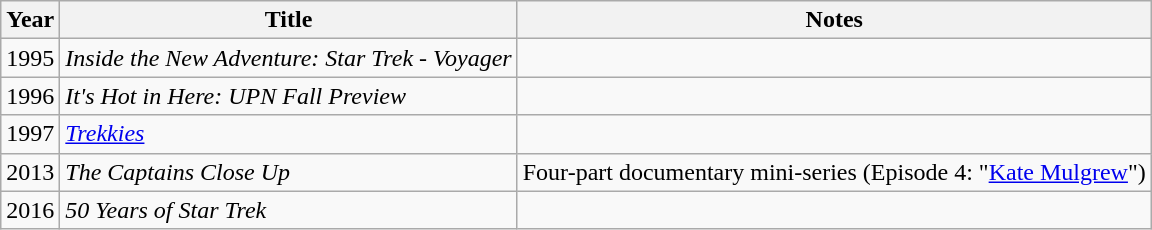<table class="wikitable sortable">
<tr>
<th>Year</th>
<th>Title</th>
<th class="unsortable">Notes</th>
</tr>
<tr>
<td>1995</td>
<td><em>Inside the New Adventure: Star Trek - Voyager</em></td>
<td></td>
</tr>
<tr>
<td>1996</td>
<td><em>It's Hot in Here: UPN Fall Preview</em></td>
<td></td>
</tr>
<tr>
<td>1997</td>
<td><em><a href='#'>Trekkies</a></em></td>
<td></td>
</tr>
<tr>
<td>2013</td>
<td><em>The Captains Close Up</em></td>
<td>Four-part documentary mini-series (Episode 4: "<a href='#'>Kate Mulgrew</a>")</td>
</tr>
<tr>
<td>2016</td>
<td><em>50 Years of Star Trek</em></td>
<td></td>
</tr>
</table>
